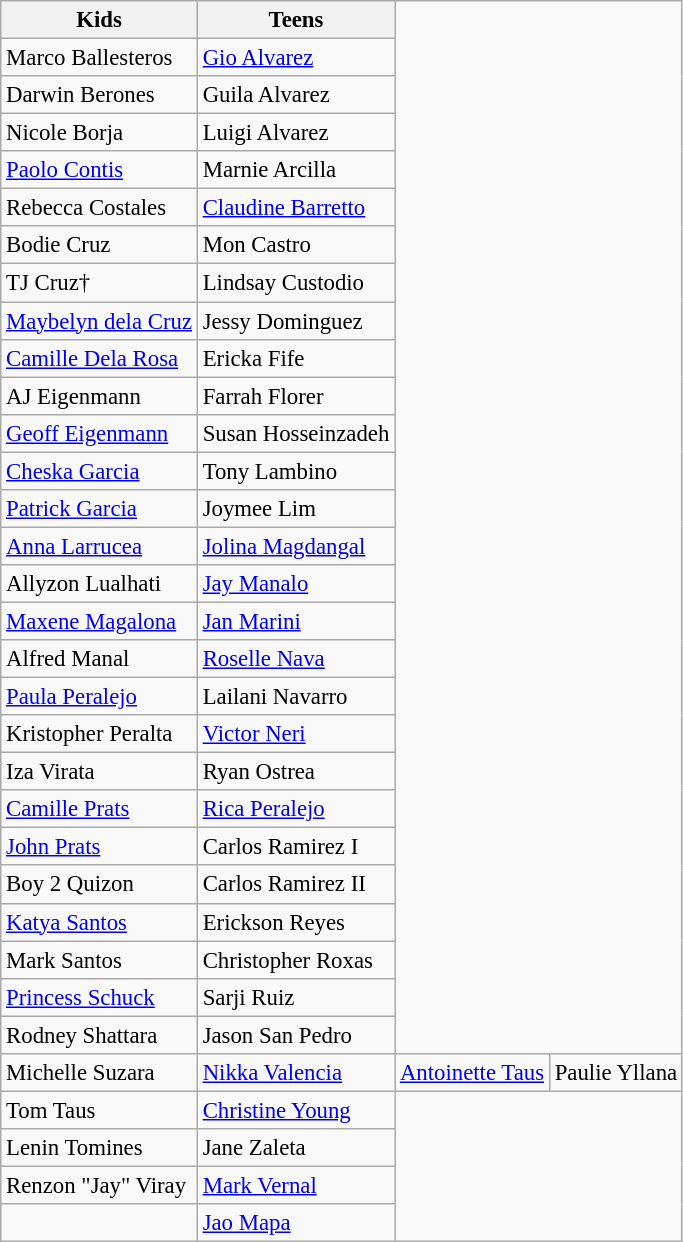<table class="wikitable" style="font-size: 95%;">
<tr>
<th>Kids</th>
<th>Teens</th>
</tr>
<tr>
<td>Marco Ballesteros</td>
<td><a href='#'>Gio Alvarez</a></td>
</tr>
<tr>
<td>Darwin Berones</td>
<td>Guila Alvarez</td>
</tr>
<tr>
<td>Nicole Borja</td>
<td>Luigi Alvarez</td>
</tr>
<tr>
<td><a href='#'>Paolo Contis</a></td>
<td>Marnie Arcilla</td>
</tr>
<tr>
<td>Rebecca Costales</td>
<td><a href='#'>Claudine Barretto</a></td>
</tr>
<tr>
<td>Bodie Cruz</td>
<td>Mon Castro</td>
</tr>
<tr>
<td>TJ Cruz†</td>
<td>Lindsay Custodio</td>
</tr>
<tr>
<td><a href='#'>Maybelyn dela Cruz</a></td>
<td>Jessy Dominguez</td>
</tr>
<tr>
<td><a href='#'>Camille Dela Rosa</a></td>
<td>Ericka Fife</td>
</tr>
<tr>
<td>AJ Eigenmann</td>
<td>Farrah Florer</td>
</tr>
<tr>
<td><a href='#'>Geoff Eigenmann</a></td>
<td>Susan Hosseinzadeh</td>
</tr>
<tr>
<td><a href='#'>Cheska Garcia</a></td>
<td>Tony Lambino</td>
</tr>
<tr>
<td><a href='#'>Patrick Garcia</a></td>
<td>Joymee Lim</td>
</tr>
<tr>
<td><a href='#'>Anna Larrucea</a></td>
<td><a href='#'>Jolina Magdangal</a></td>
</tr>
<tr>
<td>Allyzon Lualhati</td>
<td><a href='#'>Jay Manalo</a></td>
</tr>
<tr>
<td><a href='#'>Maxene Magalona</a></td>
<td><a href='#'>Jan Marini</a></td>
</tr>
<tr>
<td>Alfred Manal</td>
<td><a href='#'>Roselle Nava</a></td>
</tr>
<tr>
<td><a href='#'>Paula Peralejo</a></td>
<td>Lailani Navarro</td>
</tr>
<tr>
<td>Kristopher Peralta</td>
<td><a href='#'>Victor Neri</a></td>
</tr>
<tr>
<td>Iza Virata</td>
<td>Ryan Ostrea</td>
</tr>
<tr>
<td><a href='#'>Camille Prats</a></td>
<td><a href='#'>Rica Peralejo</a></td>
</tr>
<tr>
<td><a href='#'>John Prats</a></td>
<td>Carlos Ramirez I</td>
</tr>
<tr>
<td>Boy 2 Quizon</td>
<td>Carlos Ramirez II</td>
</tr>
<tr>
<td><a href='#'>Katya Santos</a></td>
<td>Erickson Reyes</td>
</tr>
<tr>
<td>Mark Santos</td>
<td>Christopher Roxas</td>
</tr>
<tr>
<td><a href='#'>Princess Schuck</a></td>
<td>Sarji Ruiz</td>
</tr>
<tr>
<td>Rodney Shattara</td>
<td>Jason San Pedro</td>
</tr>
<tr>
<td>Michelle Suzara</td>
<td><a href='#'>Nikka Valencia</a></td>
<td><a href='#'>Antoinette Taus</a></td>
<td>Paulie Yllana</td>
</tr>
<tr>
<td>Tom Taus</td>
<td><a href='#'>Christine Young</a></td>
</tr>
<tr>
<td>Lenin Tomines</td>
<td>Jane Zaleta</td>
</tr>
<tr>
<td>Renzon "Jay" Viray</td>
<td><a href='#'>Mark Vernal</a></td>
</tr>
<tr>
<td></td>
<td><a href='#'>Jao Mapa</a></td>
</tr>
</table>
